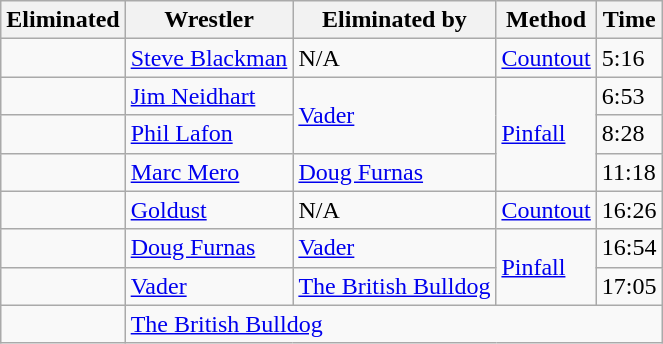<table class="wikitable sortable">
<tr>
<th>Eliminated</th>
<th>Wrestler</th>
<th>Eliminated by</th>
<th>Method</th>
<th>Time</th>
</tr>
<tr>
<td></td>
<td><a href='#'>Steve Blackman</a></td>
<td>N/A</td>
<td><a href='#'>Countout</a></td>
<td>5:16</td>
</tr>
<tr>
<td></td>
<td><a href='#'>Jim Neidhart</a></td>
<td rowspan="2"><a href='#'>Vader</a></td>
<td rowspan="3"><a href='#'>Pinfall</a></td>
<td>6:53</td>
</tr>
<tr>
<td></td>
<td><a href='#'>Phil Lafon</a></td>
<td>8:28</td>
</tr>
<tr>
<td></td>
<td><a href='#'>Marc Mero</a></td>
<td><a href='#'>Doug Furnas</a></td>
<td>11:18</td>
</tr>
<tr>
<td></td>
<td><a href='#'>Goldust</a></td>
<td>N/A</td>
<td><a href='#'>Countout</a></td>
<td>16:26</td>
</tr>
<tr>
<td></td>
<td><a href='#'>Doug Furnas</a></td>
<td><a href='#'>Vader</a></td>
<td rowspan="2"><a href='#'>Pinfall</a></td>
<td>16:54</td>
</tr>
<tr>
<td></td>
<td><a href='#'>Vader</a></td>
<td><a href='#'>The British Bulldog</a></td>
<td>17:05</td>
</tr>
<tr>
<td></td>
<td colspan="4"><a href='#'>The British Bulldog</a></td>
</tr>
</table>
